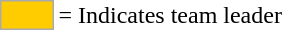<table>
<tr>
<td style="background:#fc0; border:1px solid #aaa; width:2em;"></td>
<td>= Indicates team leader</td>
</tr>
</table>
